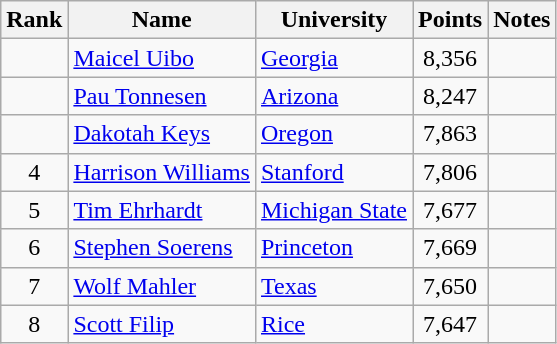<table class="wikitable sortable" style="text-align:center">
<tr>
<th>Rank</th>
<th>Name</th>
<th>University</th>
<th>Points</th>
<th>Notes</th>
</tr>
<tr>
<td></td>
<td align=left><a href='#'>Maicel Uibo</a> </td>
<td align=left><a href='#'>Georgia</a></td>
<td>8,356</td>
<td></td>
</tr>
<tr>
<td></td>
<td align=left><a href='#'>Pau Tonnesen</a> </td>
<td align=left><a href='#'>Arizona</a></td>
<td>8,247</td>
<td></td>
</tr>
<tr>
<td></td>
<td align=left><a href='#'>Dakotah Keys</a></td>
<td align="left"><a href='#'>Oregon</a></td>
<td>7,863</td>
<td></td>
</tr>
<tr>
<td>4</td>
<td align=left><a href='#'>Harrison Williams</a></td>
<td align="left"><a href='#'>Stanford</a></td>
<td>7,806</td>
<td></td>
</tr>
<tr>
<td>5</td>
<td align=left><a href='#'>Tim Ehrhardt</a></td>
<td align=left><a href='#'>Michigan State</a></td>
<td>7,677</td>
<td></td>
</tr>
<tr>
<td>6</td>
<td align=left><a href='#'>Stephen Soerens</a></td>
<td align="left"><a href='#'>Princeton</a></td>
<td>7,669</td>
<td></td>
</tr>
<tr>
<td>7</td>
<td align=left><a href='#'>Wolf Mahler</a></td>
<td align="left"><a href='#'>Texas</a></td>
<td>7,650</td>
<td></td>
</tr>
<tr>
<td>8</td>
<td align=left><a href='#'>Scott Filip</a></td>
<td align="left"><a href='#'>Rice</a></td>
<td>7,647</td>
<td></td>
</tr>
</table>
